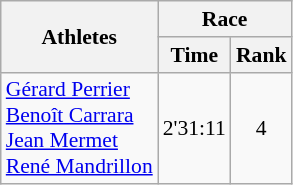<table class="wikitable" border="1" style="font-size:90%">
<tr>
<th rowspan=2>Athletes</th>
<th colspan=2>Race</th>
</tr>
<tr>
<th>Time</th>
<th>Rank</th>
</tr>
<tr>
<td><a href='#'>Gérard Perrier</a><br><a href='#'>Benoît Carrara</a><br><a href='#'>Jean Mermet</a><br><a href='#'>René Mandrillon</a></td>
<td align=center>2'31:11</td>
<td align=center>4</td>
</tr>
</table>
